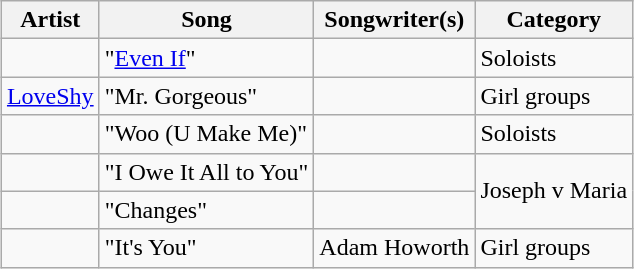<table class="sortable wikitable" style="margin: 1em auto 1em auto;">
<tr>
<th>Artist</th>
<th>Song</th>
<th class="unsortable">Songwriter(s)</th>
<th>Category</th>
</tr>
<tr>
<td></td>
<td>"<a href='#'>Even If</a>"</td>
<td></td>
<td>Soloists</td>
</tr>
<tr>
<td><a href='#'>LoveShy</a></td>
<td>"Mr. Gorgeous"</td>
<td></td>
<td>Girl groups</td>
</tr>
<tr>
<td></td>
<td>"Woo (U Make Me)"</td>
<td></td>
<td>Soloists</td>
</tr>
<tr>
<td></td>
<td>"I Owe It All to You"</td>
<td></td>
<td rowspan="2">Joseph v Maria</td>
</tr>
<tr>
<td></td>
<td>"Changes"</td>
<td></td>
</tr>
<tr>
<td></td>
<td>"It's You"</td>
<td>Adam Howorth</td>
<td>Girl groups</td>
</tr>
</table>
